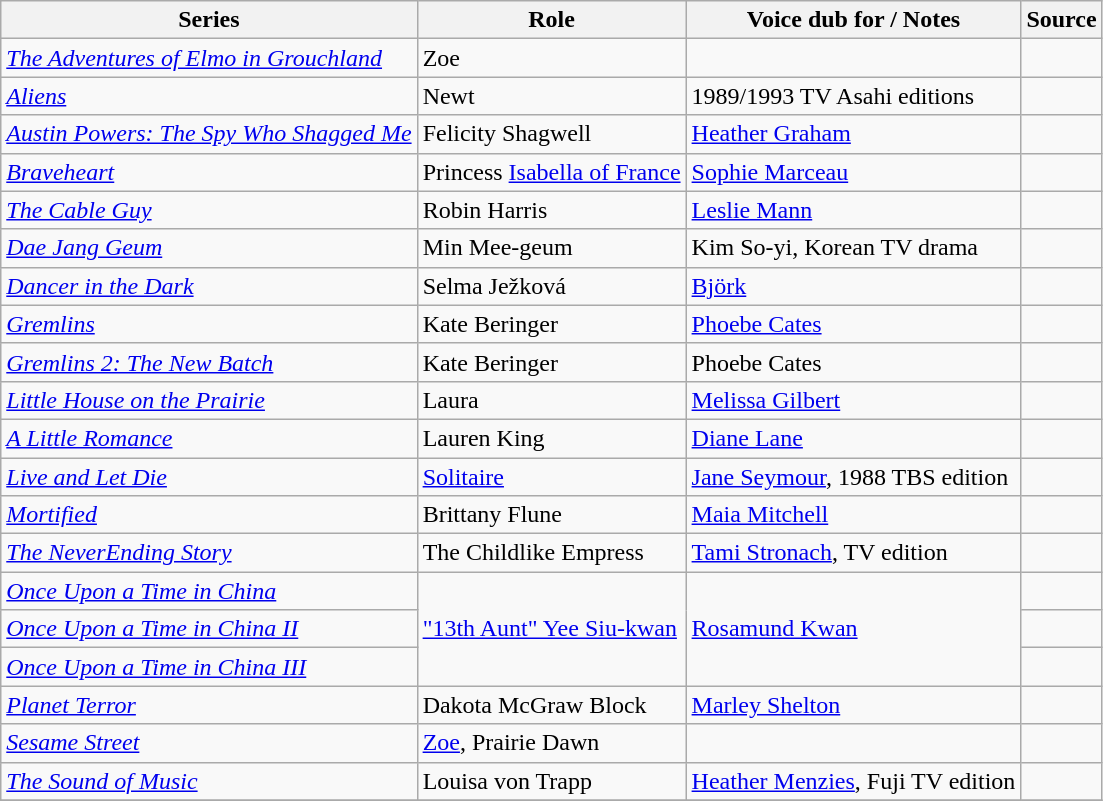<table class="wikitable sortable plainrowheaders">
<tr>
<th>Series</th>
<th>Role</th>
<th>Voice dub for / Notes</th>
<th class="unsortable">Source</th>
</tr>
<tr>
<td><em><a href='#'>The Adventures of Elmo in Grouchland</a></em></td>
<td>Zoe</td>
<td></td>
<td></td>
</tr>
<tr>
<td><em><a href='#'>Aliens</a></em></td>
<td>Newt</td>
<td>1989/1993 TV Asahi editions</td>
<td></td>
</tr>
<tr>
<td><em><a href='#'>Austin Powers: The Spy Who Shagged Me</a></em></td>
<td>Felicity Shagwell</td>
<td><a href='#'>Heather Graham</a></td>
<td></td>
</tr>
<tr>
<td><em><a href='#'>Braveheart</a></em></td>
<td>Princess <a href='#'>Isabella of France</a></td>
<td><a href='#'>Sophie Marceau</a></td>
<td></td>
</tr>
<tr>
<td><em><a href='#'>The Cable Guy</a></em></td>
<td>Robin Harris</td>
<td><a href='#'>Leslie Mann</a></td>
<td></td>
</tr>
<tr>
<td><em><a href='#'>Dae Jang Geum</a></em></td>
<td>Min Mee-geum  </td>
<td>Kim So-yi, Korean TV drama</td>
<td></td>
</tr>
<tr>
<td><em><a href='#'>Dancer in the Dark</a></em></td>
<td>Selma Ježková</td>
<td><a href='#'>Björk</a></td>
<td></td>
</tr>
<tr>
<td><em><a href='#'>Gremlins</a></em></td>
<td>Kate Beringer</td>
<td><a href='#'>Phoebe Cates</a></td>
<td></td>
</tr>
<tr>
<td><em><a href='#'>Gremlins 2: The New Batch</a></em></td>
<td>Kate Beringer</td>
<td>Phoebe Cates</td>
<td></td>
</tr>
<tr>
<td><em><a href='#'>Little House on the Prairie</a></em></td>
<td>Laura</td>
<td><a href='#'>Melissa Gilbert</a></td>
<td></td>
</tr>
<tr>
<td><em><a href='#'>A Little Romance</a></em></td>
<td>Lauren King</td>
<td><a href='#'>Diane Lane</a></td>
<td></td>
</tr>
<tr>
<td><em><a href='#'>Live and Let Die</a></em></td>
<td><a href='#'>Solitaire</a></td>
<td><a href='#'>Jane Seymour</a>, 1988 TBS edition</td>
<td></td>
</tr>
<tr>
<td><em><a href='#'>Mortified</a></em></td>
<td>Brittany Flune</td>
<td><a href='#'>Maia Mitchell</a></td>
<td></td>
</tr>
<tr>
<td><em><a href='#'>The NeverEnding Story</a></em></td>
<td>The Childlike Empress</td>
<td><a href='#'>Tami Stronach</a>, TV edition</td>
<td></td>
</tr>
<tr>
<td><em><a href='#'>Once Upon a Time in China</a></em></td>
<td rowspan="3"><a href='#'>"13th Aunt" Yee Siu-kwan</a></td>
<td rowspan="3"><a href='#'>Rosamund Kwan</a></td>
<td></td>
</tr>
<tr>
<td><em><a href='#'>Once Upon a Time in China II</a></em></td>
<td></td>
</tr>
<tr>
<td><em><a href='#'>Once Upon a Time in China III</a></em></td>
<td></td>
</tr>
<tr>
<td><em><a href='#'>Planet Terror</a></em></td>
<td>Dakota McGraw Block</td>
<td><a href='#'>Marley Shelton</a></td>
<td></td>
</tr>
<tr>
<td><em><a href='#'>Sesame Street</a></em></td>
<td><a href='#'>Zoe</a>, Prairie Dawn</td>
<td></td>
<td></td>
</tr>
<tr>
<td><em><a href='#'>The Sound of Music</a></em></td>
<td>Louisa von Trapp</td>
<td><a href='#'>Heather Menzies</a>, Fuji TV edition</td>
<td></td>
</tr>
<tr>
</tr>
</table>
